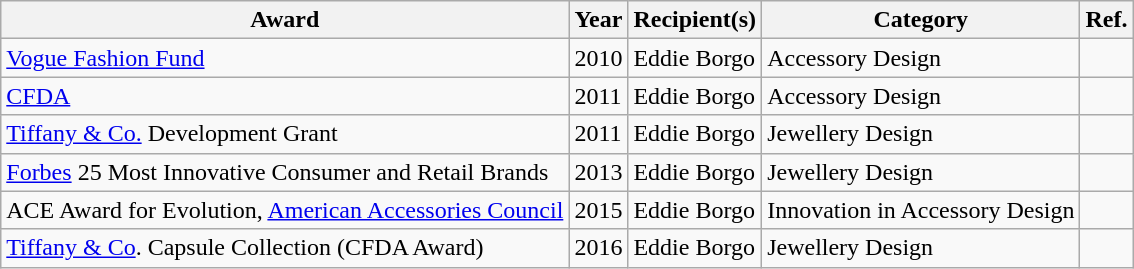<table class="wikitable">
<tr>
<th>Award</th>
<th>Year</th>
<th>Recipient(s)</th>
<th>Category</th>
<th>Ref.</th>
</tr>
<tr>
<td><a href='#'>Vogue Fashion Fund</a></td>
<td>2010</td>
<td>Eddie Borgo</td>
<td>Accessory Design</td>
<td></td>
</tr>
<tr>
<td><a href='#'>CFDA</a></td>
<td>2011</td>
<td>Eddie Borgo</td>
<td>Accessory Design</td>
<td></td>
</tr>
<tr>
<td><a href='#'>Tiffany & Co.</a> Development Grant</td>
<td>2011</td>
<td>Eddie Borgo</td>
<td>Jewellery Design</td>
<td></td>
</tr>
<tr>
<td><a href='#'>Forbes</a> 25 Most Innovative Consumer and Retail Brands</td>
<td>2013</td>
<td>Eddie Borgo</td>
<td>Jewellery Design</td>
<td></td>
</tr>
<tr>
<td>ACE Award for Evolution, <a href='#'>American Accessories Council</a></td>
<td>2015</td>
<td>Eddie Borgo</td>
<td>Innovation in Accessory Design</td>
<td></td>
</tr>
<tr>
<td><a href='#'>Tiffany & Co</a>. Capsule Collection (CFDA Award)</td>
<td>2016</td>
<td>Eddie Borgo</td>
<td>Jewellery Design</td>
<td></td>
</tr>
</table>
